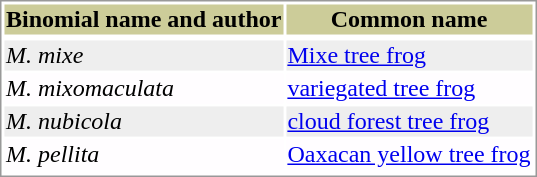<table style="text-align:left; border:1px solid #999999; ">
<tr style="background:#CCCC99; text-align: center; ">
<th>Binomial name and author</th>
<th>Common name</th>
</tr>
<tr>
</tr>
<tr style="background:#EEEEEE;">
<td><em>M. mixe</em> </td>
<td><a href='#'>Mixe tree frog</a></td>
</tr>
<tr style="background:#FFFDFF;">
<td><em>M. mixomaculata</em> </td>
<td><a href='#'>variegated tree frog</a></td>
</tr>
<tr style="background:#EEEEEE;">
<td><em>M. nubicola</em> </td>
<td><a href='#'>cloud forest tree frog</a></td>
</tr>
<tr style="background:#FFFDFF;">
<td><em>M. pellita</em> </td>
<td><a href='#'>Oaxacan yellow tree frog</a></td>
</tr>
<tr>
</tr>
</table>
